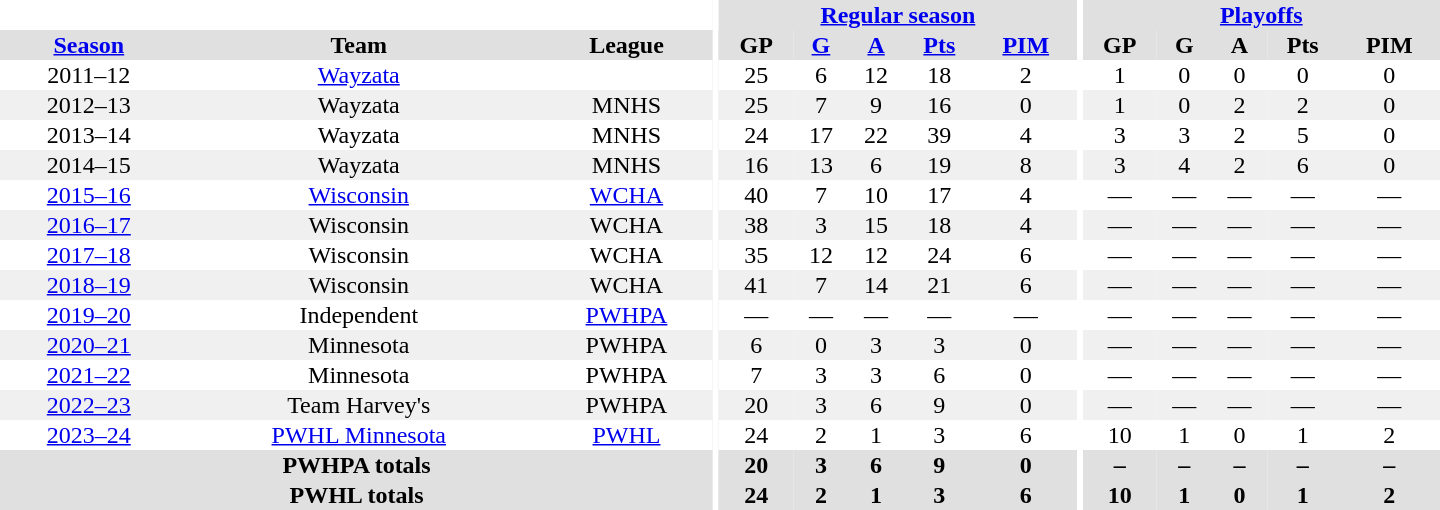<table border="0" cellpadding="1" cellspacing="0" style="text-align:center; width:60em">
<tr bgcolor="#e0e0e0">
<th colspan="3" bgcolor="#ffffff"></th>
<th rowspan="97" bgcolor="#ffffff"></th>
<th colspan="5"><a href='#'>Regular season</a></th>
<th rowspan="97" bgcolor="#ffffff"></th>
<th colspan="5"><a href='#'>Playoffs</a></th>
</tr>
<tr bgcolor="#e0e0e0">
<th><a href='#'>Season</a></th>
<th>Team</th>
<th>League</th>
<th>GP</th>
<th><a href='#'>G</a></th>
<th><a href='#'>A</a></th>
<th><a href='#'>Pts</a></th>
<th><a href='#'>PIM</a></th>
<th>GP</th>
<th>G</th>
<th>A</th>
<th>Pts</th>
<th>PIM</th>
</tr>
<tr>
<td>2011–12</td>
<td><a href='#'>Wayzata</a></td>
<td></td>
<td>25</td>
<td>6</td>
<td>12</td>
<td>18</td>
<td>2</td>
<td>1</td>
<td>0</td>
<td>0</td>
<td>0</td>
<td>0</td>
</tr>
<tr bgcolor="#f0f0f0">
<td>2012–13</td>
<td>Wayzata</td>
<td>MNHS</td>
<td>25</td>
<td>7</td>
<td>9</td>
<td>16</td>
<td>0</td>
<td>1</td>
<td>0</td>
<td>2</td>
<td>2</td>
<td>0</td>
</tr>
<tr>
<td>2013–14</td>
<td>Wayzata</td>
<td>MNHS</td>
<td>24</td>
<td>17</td>
<td>22</td>
<td>39</td>
<td>4</td>
<td>3</td>
<td>3</td>
<td>2</td>
<td>5</td>
<td>0</td>
</tr>
<tr bgcolor="#f0f0f0">
<td>2014–15</td>
<td>Wayzata</td>
<td>MNHS</td>
<td>16</td>
<td>13</td>
<td>6</td>
<td>19</td>
<td>8</td>
<td>3</td>
<td>4</td>
<td>2</td>
<td>6</td>
<td>0</td>
</tr>
<tr>
<td><a href='#'>2015–16</a></td>
<td><a href='#'>Wisconsin</a></td>
<td><a href='#'>WCHA</a></td>
<td>40</td>
<td>7</td>
<td>10</td>
<td>17</td>
<td>4</td>
<td>—</td>
<td>—</td>
<td>—</td>
<td>—</td>
<td>—</td>
</tr>
<tr bgcolor="#f0f0f0">
<td><a href='#'>2016–17</a></td>
<td>Wisconsin</td>
<td>WCHA</td>
<td>38</td>
<td>3</td>
<td>15</td>
<td>18</td>
<td>4</td>
<td>—</td>
<td>—</td>
<td>—</td>
<td>—</td>
<td>—</td>
</tr>
<tr>
<td><a href='#'>2017–18</a></td>
<td>Wisconsin</td>
<td>WCHA</td>
<td>35</td>
<td>12</td>
<td>12</td>
<td>24</td>
<td>6</td>
<td>—</td>
<td>—</td>
<td>—</td>
<td>—</td>
<td>—</td>
</tr>
<tr bgcolor="#f0f0f0">
<td><a href='#'>2018–19</a></td>
<td>Wisconsin</td>
<td>WCHA</td>
<td>41</td>
<td>7</td>
<td>14</td>
<td>21</td>
<td>6</td>
<td>—</td>
<td>—</td>
<td>—</td>
<td>—</td>
<td>—</td>
</tr>
<tr>
<td><a href='#'>2019–20</a></td>
<td>Independent</td>
<td><a href='#'>PWHPA</a></td>
<td>—</td>
<td>—</td>
<td>—</td>
<td>—</td>
<td>—</td>
<td>—</td>
<td>—</td>
<td>—</td>
<td>—</td>
<td>—</td>
</tr>
<tr bgcolor="#f0f0f0">
<td><a href='#'>2020–21</a></td>
<td>Minnesota</td>
<td>PWHPA</td>
<td>6</td>
<td>0</td>
<td>3</td>
<td>3</td>
<td>0</td>
<td>—</td>
<td>—</td>
<td>—</td>
<td>—</td>
<td>—</td>
</tr>
<tr>
<td><a href='#'>2021–22</a></td>
<td>Minnesota</td>
<td>PWHPA</td>
<td>7</td>
<td>3</td>
<td>3</td>
<td>6</td>
<td>0</td>
<td>—</td>
<td>—</td>
<td>—</td>
<td>—</td>
<td>—</td>
</tr>
<tr bgcolor="#f0f0f0">
<td><a href='#'>2022–23</a></td>
<td>Team Harvey's</td>
<td>PWHPA</td>
<td>20</td>
<td>3</td>
<td>6</td>
<td>9</td>
<td>0</td>
<td>—</td>
<td>—</td>
<td>—</td>
<td>—</td>
<td>—</td>
</tr>
<tr>
<td><a href='#'>2023–24</a></td>
<td><a href='#'>PWHL Minnesota</a></td>
<td><a href='#'>PWHL</a></td>
<td>24</td>
<td>2</td>
<td>1</td>
<td>3</td>
<td>6</td>
<td>10</td>
<td>1</td>
<td>0</td>
<td>1</td>
<td>2</td>
</tr>
<tr bgcolor="#e0e0e0">
<th colspan=3>PWHPA totals</th>
<th>20</th>
<th>3</th>
<th>6</th>
<th>9</th>
<th>0</th>
<th>–</th>
<th>–</th>
<th>–</th>
<th>–</th>
<th>–</th>
</tr>
<tr bgcolor="#e0e0e0">
<th colspan=3>PWHL totals</th>
<th>24</th>
<th>2</th>
<th>1</th>
<th>3</th>
<th>6</th>
<th>10</th>
<th>1</th>
<th>0</th>
<th>1</th>
<th>2</th>
</tr>
</table>
